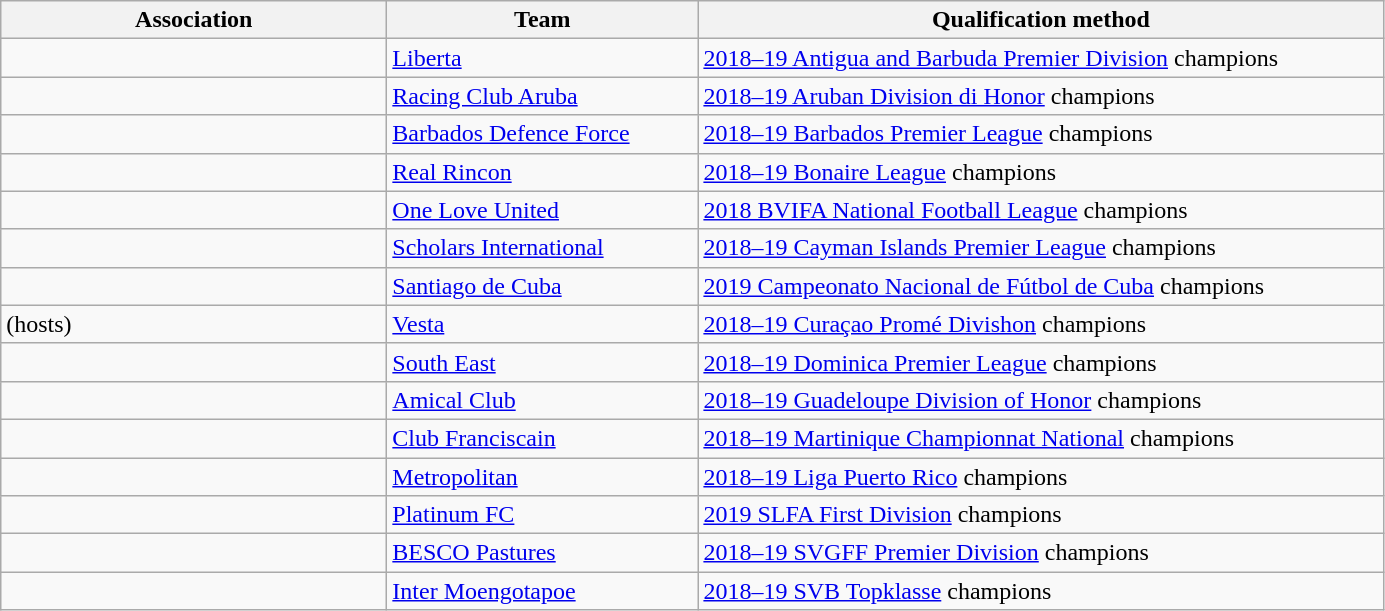<table class="wikitable">
<tr>
<th width=250>Association</th>
<th width=200>Team</th>
<th width=450>Qualification method</th>
</tr>
<tr>
<td></td>
<td><a href='#'>Liberta</a></td>
<td><a href='#'>2018–19 Antigua and Barbuda Premier Division</a> champions</td>
</tr>
<tr>
<td></td>
<td><a href='#'>Racing Club Aruba</a></td>
<td><a href='#'>2018–19 Aruban Division di Honor</a> champions</td>
</tr>
<tr>
<td></td>
<td><a href='#'>Barbados Defence Force</a></td>
<td><a href='#'>2018–19 Barbados Premier League</a> champions</td>
</tr>
<tr>
<td></td>
<td><a href='#'>Real Rincon</a></td>
<td><a href='#'>2018–19 Bonaire League</a> champions</td>
</tr>
<tr>
<td></td>
<td><a href='#'>One Love United</a></td>
<td><a href='#'>2018 BVIFA National Football League</a> champions</td>
</tr>
<tr>
<td></td>
<td><a href='#'>Scholars International</a></td>
<td><a href='#'>2018–19 Cayman Islands Premier League</a> champions</td>
</tr>
<tr>
<td></td>
<td><a href='#'>Santiago de Cuba</a></td>
<td><a href='#'>2019 Campeonato Nacional de Fútbol de Cuba</a> champions</td>
</tr>
<tr>
<td> (hosts)</td>
<td><a href='#'>Vesta</a></td>
<td><a href='#'>2018–19 Curaçao Promé Divishon</a> champions</td>
</tr>
<tr>
<td></td>
<td><a href='#'>South East</a></td>
<td><a href='#'>2018–19 Dominica Premier League</a> champions</td>
</tr>
<tr>
<td></td>
<td><a href='#'>Amical Club</a></td>
<td><a href='#'>2018–19 Guadeloupe Division of Honor</a> champions</td>
</tr>
<tr>
<td></td>
<td><a href='#'>Club Franciscain</a></td>
<td><a href='#'>2018–19 Martinique Championnat National</a> champions</td>
</tr>
<tr>
<td></td>
<td><a href='#'>Metropolitan</a></td>
<td><a href='#'>2018–19 Liga Puerto Rico</a> champions</td>
</tr>
<tr>
<td></td>
<td><a href='#'>Platinum FC</a></td>
<td><a href='#'>2019 SLFA First Division</a> champions</td>
</tr>
<tr>
<td></td>
<td><a href='#'>BESCO Pastures</a></td>
<td><a href='#'>2018–19 SVGFF Premier Division</a> champions</td>
</tr>
<tr>
<td></td>
<td><a href='#'>Inter Moengotapoe</a></td>
<td><a href='#'>2018–19 SVB Topklasse</a> champions</td>
</tr>
</table>
